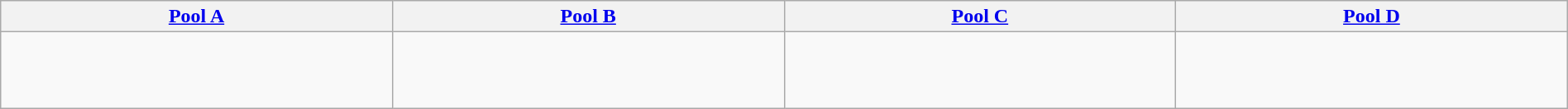<table class="wikitable" style="width:100%">
<tr>
<th width=25%><a href='#'>Pool A</a></th>
<th width=25%><a href='#'>Pool B</a></th>
<th width=25%><a href='#'>Pool C</a></th>
<th width=25%><a href='#'>Pool D</a></th>
</tr>
<tr>
<td><br><br><br></td>
<td><br><br><br></td>
<td><br><br><br></td>
<td><br><br><br></td>
</tr>
</table>
